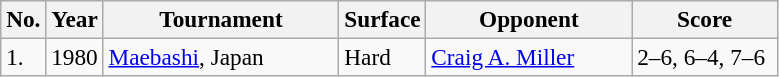<table class="sortable wikitable" style=font-size:97%>
<tr>
<th style="width:20px">No.</th>
<th style="width:30px">Year</th>
<th style="width:150px">Tournament</th>
<th style="width:50px">Surface</th>
<th style="width:130px">Opponent</th>
<th style="width:90px" class="unsortable">Score</th>
</tr>
<tr>
<td>1.</td>
<td>1980</td>
<td><a href='#'>Maebashi</a>, Japan</td>
<td>Hard</td>
<td> <a href='#'>Craig A. Miller</a></td>
<td>2–6, 6–4, 7–6</td>
</tr>
</table>
